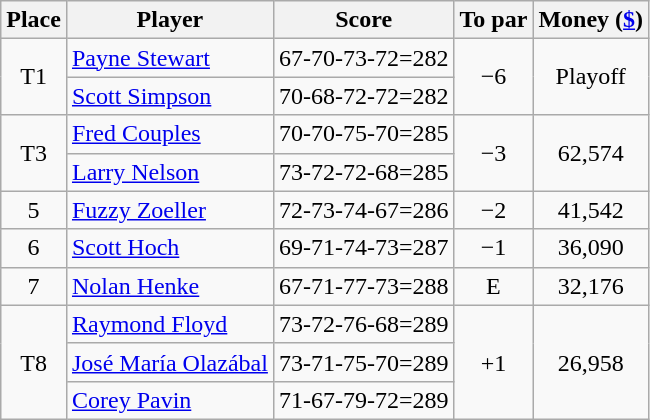<table class=wikitable>
<tr>
<th>Place</th>
<th>Player</th>
<th>Score</th>
<th>To par</th>
<th>Money (<a href='#'>$</a>)</th>
</tr>
<tr>
<td rowspan=2 align=center>T1</td>
<td> <a href='#'>Payne Stewart</a></td>
<td>67-70-73-72=282</td>
<td rowspan=2 align=center>−6</td>
<td rowspan=2 align=center>Playoff</td>
</tr>
<tr>
<td> <a href='#'>Scott Simpson</a></td>
<td>70-68-72-72=282</td>
</tr>
<tr>
<td rowspan=2 align=center>T3</td>
<td> <a href='#'>Fred Couples</a></td>
<td>70-70-75-70=285</td>
<td rowspan=2 align=center>−3</td>
<td rowspan=2 align=center>62,574</td>
</tr>
<tr>
<td> <a href='#'>Larry Nelson</a></td>
<td>73-72-72-68=285</td>
</tr>
<tr>
<td align=center>5</td>
<td> <a href='#'>Fuzzy Zoeller</a></td>
<td>72-73-74-67=286</td>
<td align=center>−2</td>
<td align=center>41,542</td>
</tr>
<tr>
<td align=center>6</td>
<td> <a href='#'>Scott Hoch</a></td>
<td>69-71-74-73=287</td>
<td align=center>−1</td>
<td align=center>36,090</td>
</tr>
<tr>
<td align=center>7</td>
<td> <a href='#'>Nolan Henke</a></td>
<td>67-71-77-73=288</td>
<td align=center>E</td>
<td align=center>32,176</td>
</tr>
<tr>
<td rowspan=3 align=center>T8</td>
<td> <a href='#'>Raymond Floyd</a></td>
<td>73-72-76-68=289</td>
<td rowspan=3 align=center>+1</td>
<td rowspan=3 align=center>26,958</td>
</tr>
<tr>
<td> <a href='#'>José María Olazábal</a></td>
<td>73-71-75-70=289</td>
</tr>
<tr>
<td> <a href='#'>Corey Pavin</a></td>
<td>71-67-79-72=289</td>
</tr>
</table>
